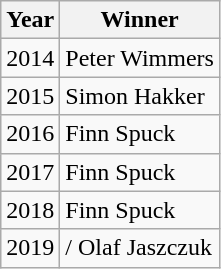<table class="wikitable">
<tr>
<th>Year</th>
<th>Winner</th>
</tr>
<tr>
<td>2014</td>
<td> Peter Wimmers</td>
</tr>
<tr>
<td>2015</td>
<td> Simon Hakker</td>
</tr>
<tr>
<td>2016</td>
<td> Finn Spuck</td>
</tr>
<tr>
<td>2017</td>
<td> Finn Spuck</td>
</tr>
<tr>
<td>2018</td>
<td> Finn Spuck</td>
</tr>
<tr>
<td>2019</td>
<td>/ Olaf Jaszczuk</td>
</tr>
</table>
